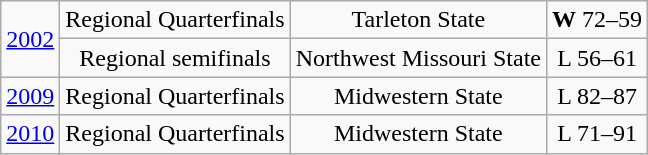<table class="wikitable">
<tr align="center">
<td rowspan=2><a href='#'>2002</a></td>
<td>Regional Quarterfinals</td>
<td>Tarleton State</td>
<td><strong>W</strong> 72–59</td>
</tr>
<tr align="center">
<td>Regional semifinals</td>
<td>Northwest Missouri State</td>
<td>L 56–61</td>
</tr>
<tr align="center">
<td><a href='#'>2009</a></td>
<td>Regional Quarterfinals</td>
<td>Midwestern State</td>
<td>L 82–87</td>
</tr>
<tr align="center">
<td><a href='#'>2010</a></td>
<td>Regional Quarterfinals</td>
<td>Midwestern State</td>
<td>L 71–91</td>
</tr>
</table>
